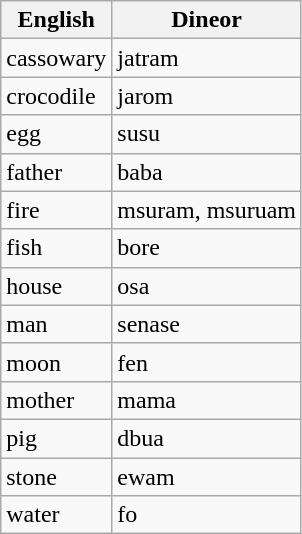<table class="wikitable">
<tr>
<th>English</th>
<th>Dineor</th>
</tr>
<tr>
<td>cassowary</td>
<td>jatram</td>
</tr>
<tr>
<td>crocodile</td>
<td>jarom</td>
</tr>
<tr>
<td>egg</td>
<td>susu</td>
</tr>
<tr>
<td>father</td>
<td>baba</td>
</tr>
<tr>
<td>fire</td>
<td>msuram, msuruam</td>
</tr>
<tr>
<td>fish</td>
<td>bore</td>
</tr>
<tr>
<td>house</td>
<td>osa</td>
</tr>
<tr>
<td>man</td>
<td>senase</td>
</tr>
<tr>
<td>moon</td>
<td>fen</td>
</tr>
<tr>
<td>mother</td>
<td>mama</td>
</tr>
<tr>
<td>pig</td>
<td>dbua</td>
</tr>
<tr>
<td>stone</td>
<td>ewam</td>
</tr>
<tr>
<td>water</td>
<td>fo</td>
</tr>
</table>
